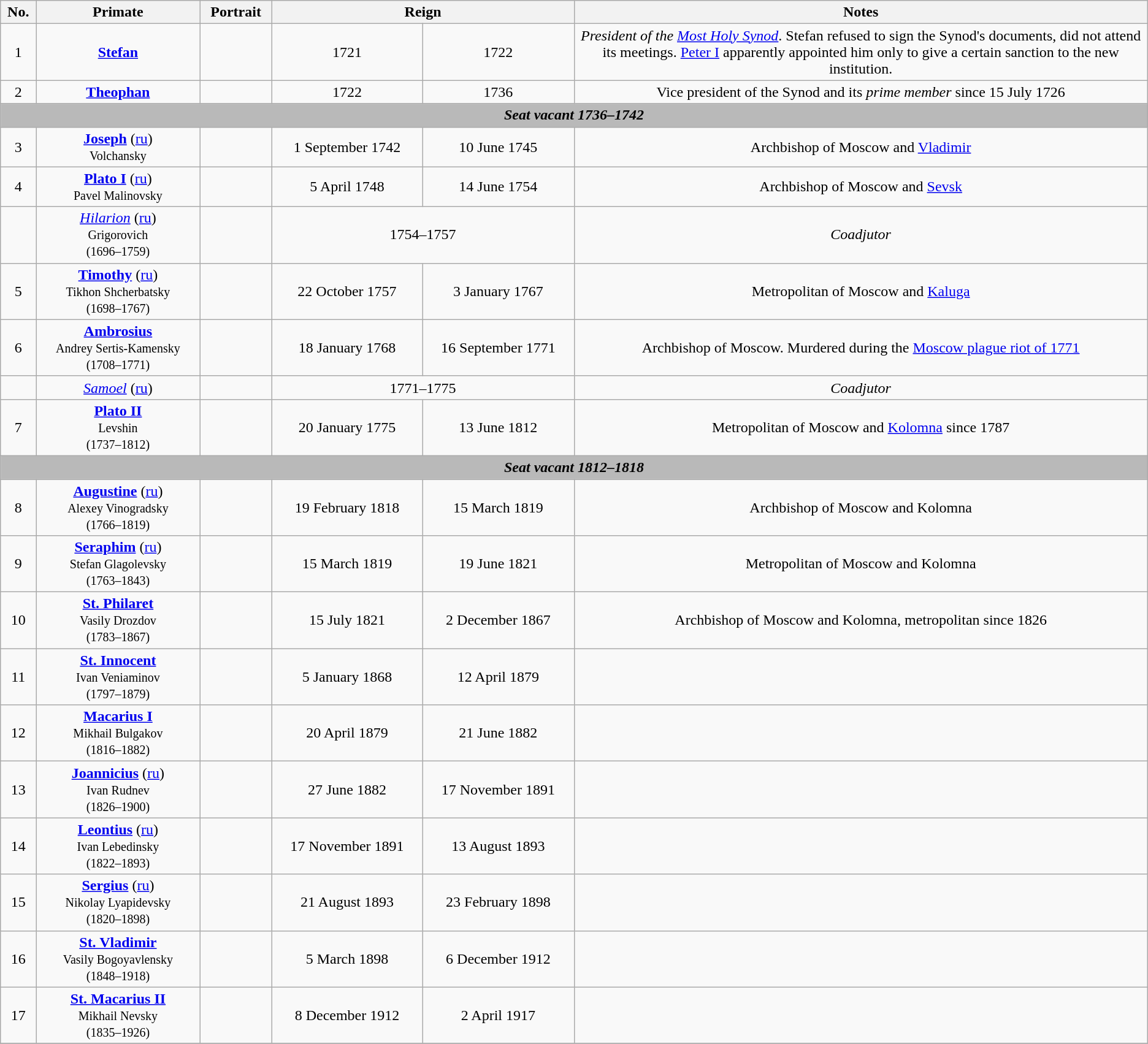<table class="wikitable" style="text-align:center;">
<tr>
<th>No.</th>
<th>Primate</th>
<th>Portrait</th>
<th colspan=2>Reign</th>
<th width="50%">Notes</th>
</tr>
<tr>
<td>1</td>
<td><strong><a href='#'>Stefan</a></strong><br></td>
<td></td>
<td>1721</td>
<td>1722</td>
<td><em>President of the <a href='#'>Most Holy Synod</a></em>. Stefan refused to sign the Synod's documents, did not attend its meetings. <a href='#'>Peter I</a> apparently appointed him only to give a certain sanction to the new institution.</td>
</tr>
<tr>
<td>2</td>
<td><strong><a href='#'>Theophan</a></strong><br></td>
<td></td>
<td>1722</td>
<td>1736</td>
<td>Vice president of the Synod and its <em>prime member</em> since 15 July 1726</td>
</tr>
<tr>
<td colspan="6" style="background:#B9B9B9"><strong><em>Seat vacant 1736–1742</em></strong></td>
</tr>
<tr>
<td>3</td>
<td><strong><a href='#'>Joseph</a></strong> (<a href='#'>ru</a>)<br><small>Volchansky</small></td>
<td></td>
<td>1 September 1742</td>
<td>10 June 1745</td>
<td>Archbishop of Moscow and <a href='#'>Vladimir</a> </td>
</tr>
<tr>
<td>4</td>
<td><strong><a href='#'>Plato I</a></strong> (<a href='#'>ru</a>)<br><small>Pavel Malinovsky</small></td>
<td></td>
<td>5 April 1748</td>
<td>14 June 1754</td>
<td>Archbishop of Moscow and <a href='#'>Sevsk</a> </td>
</tr>
<tr>
<td></td>
<td><em><a href='#'>Hilarion</a></em> (<a href='#'>ru</a>)<br><small>Grigorovich<br>(1696–1759)</small></td>
<td></td>
<td colspan=2>1754–1757</td>
<td><em>Coadjutor</em></td>
</tr>
<tr>
<td>5</td>
<td><strong><a href='#'>Timothy</a></strong> (<a href='#'>ru</a>)<br><small>Tikhon Shcherbatsky<br>(1698–1767)</small></td>
<td></td>
<td>22 October 1757</td>
<td>3 January 1767</td>
<td>Metropolitan of Moscow and <a href='#'>Kaluga</a></td>
</tr>
<tr>
<td>6</td>
<td><strong><a href='#'>Ambrosius</a></strong><br><small>Andrey Sertis-Kamensky<br>(1708–1771)</small></td>
<td></td>
<td>18 January 1768</td>
<td>16 September 1771</td>
<td>Archbishop of Moscow. Murdered during the <a href='#'>Moscow plague riot of 1771</a></td>
</tr>
<tr>
<td></td>
<td><em><a href='#'>Samoel</a></em> (<a href='#'>ru</a>)</td>
<td></td>
<td colspan=2>1771–1775</td>
<td><em>Coadjutor</em></td>
</tr>
<tr>
<td>7</td>
<td><strong><a href='#'>Plato II</a></strong><br><small>Levshin<br>(1737–1812)</small></td>
<td></td>
<td>20 January 1775</td>
<td>13 June 1812</td>
<td>Metropolitan of Moscow and <a href='#'>Kolomna</a> since 1787</td>
</tr>
<tr>
<td colspan=6 style="background:#B9B9B9"><strong><em>Seat vacant 1812–1818</em></strong></td>
</tr>
<tr>
<td>8</td>
<td><strong><a href='#'>Augustine</a></strong> (<a href='#'>ru</a>)<br><small>Alexey Vinogradsky<br>(1766–1819)</small></td>
<td></td>
<td>19 February 1818</td>
<td>15 March 1819</td>
<td>Archbishop of Moscow and Kolomna</td>
</tr>
<tr>
<td>9</td>
<td><strong><a href='#'>Seraphim</a></strong> (<a href='#'>ru</a>)<br><small>Stefan Glagolevsky<br>(1763–1843)</small></td>
<td></td>
<td>15 March 1819</td>
<td>19 June 1821</td>
<td>Metropolitan of Moscow and Kolomna</td>
</tr>
<tr>
<td>10</td>
<td><strong><a href='#'>St. Philaret</a></strong><br><small>Vasily Drozdov<br>(1783–1867)</small></td>
<td></td>
<td>15 July 1821</td>
<td>2 December 1867</td>
<td>Archbishop of Moscow and Kolomna, metropolitan since 1826</td>
</tr>
<tr>
<td>11</td>
<td><strong><a href='#'>St. Innocent</a></strong><br><small>Ivan Veniaminov<br>(1797–1879)</small></td>
<td></td>
<td>5 January 1868</td>
<td>12 April 1879</td>
<td></td>
</tr>
<tr>
<td>12</td>
<td><strong><a href='#'>Macarius I</a></strong><br><small>Mikhail Bulgakov<br>(1816–1882)</small></td>
<td></td>
<td>20 April 1879</td>
<td>21 June 1882</td>
<td></td>
</tr>
<tr>
<td>13</td>
<td><strong><a href='#'>Joannicius</a></strong> (<a href='#'>ru</a>)<br><small>Ivan Rudnev<br>(1826–1900)</small></td>
<td></td>
<td>27 June 1882</td>
<td>17 November 1891</td>
<td></td>
</tr>
<tr>
<td>14</td>
<td><strong><a href='#'>Leontius</a></strong> (<a href='#'>ru</a>)<br><small>Ivan Lebedinsky<br>(1822–1893)</small></td>
<td></td>
<td>17 November 1891</td>
<td>13 August 1893</td>
<td></td>
</tr>
<tr>
<td>15</td>
<td><strong><a href='#'>Sergius</a></strong> (<a href='#'>ru</a>)<br><small>Nikolay Lyapidevsky<br>(1820–1898)</small></td>
<td></td>
<td>21 August 1893</td>
<td>23 February 1898</td>
<td></td>
</tr>
<tr>
<td>16</td>
<td><strong><a href='#'>St. Vladimir</a></strong><br><small>Vasily Bogoyavlensky<br>(1848–1918)</small></td>
<td></td>
<td>5 March 1898</td>
<td>6 December 1912</td>
<td></td>
</tr>
<tr>
<td>17</td>
<td><strong><a href='#'>St. Macarius II</a></strong><br><small>Mikhail Nevsky<br>(1835–1926)</small></td>
<td></td>
<td>8 December 1912</td>
<td>2 April 1917</td>
<td></td>
</tr>
<tr>
</tr>
</table>
